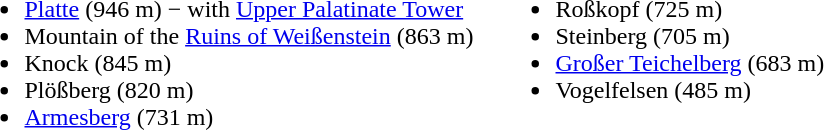<table>
<tr>
<td width="350" valign="top"><br><ul><li><a href='#'>Platte</a> (946 m) − with <a href='#'>Upper Palatinate Tower</a></li><li>Mountain of the <a href='#'>Ruins of Weißenstein</a> (863 m)</li><li>Knock (845 m)</li><li>Plößberg (820 m)</li><li><a href='#'>Armesberg</a> (731 m)</li></ul></td>
<td width="350" valign="top"><br><ul><li>Roßkopf (725 m)</li><li>Steinberg (705 m)</li><li><a href='#'>Großer Teichelberg</a> (683 m)</li><li>Vogelfelsen (485 m)</li></ul></td>
</tr>
</table>
